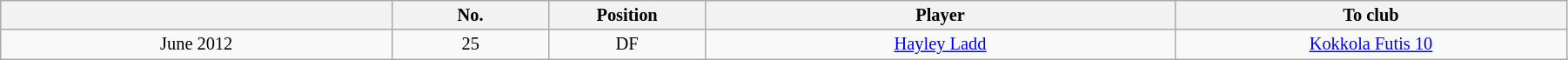<table class="wikitable sortable" style="width:95%; text-align:center; font-size:85%; text-align:center;">
<tr>
<th width="25%"></th>
<th width="10%">No.</th>
<th width="10%">Position</th>
<th>Player</th>
<th width="25%">To club</th>
</tr>
<tr>
<td>June 2012</td>
<td>25</td>
<td>DF</td>
<td> <a href='#'>Hayley Ladd</a></td>
<td> <a href='#'>Kokkola Futis 10</a></td>
</tr>
</table>
